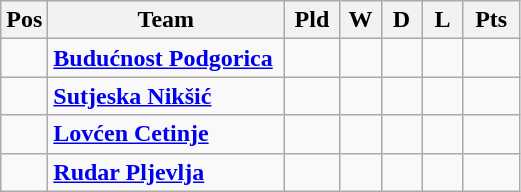<table class="wikitable">
<tr>
<th>Pos</th>
<th width="150">Team</th>
<th width="30">Pld</th>
<th width="20">W</th>
<th width="20">D</th>
<th width="20">L</th>
<th width="30">Pts</th>
</tr>
<tr>
<td></td>
<td><strong><a href='#'>Budućnost Podgorica</a></strong></td>
<td></td>
<td></td>
<td></td>
<td></td>
<td></td>
</tr>
<tr>
<td></td>
<td><strong><a href='#'>Sutjeska Nikšić</a></strong></td>
<td></td>
<td></td>
<td></td>
<td></td>
<td></td>
</tr>
<tr>
<td></td>
<td><strong><a href='#'>Lovćen Cetinje</a></strong></td>
<td></td>
<td></td>
<td></td>
<td></td>
<td></td>
</tr>
<tr>
<td></td>
<td><strong><a href='#'>Rudar Pljevlja</a></strong></td>
<td></td>
<td></td>
<td></td>
<td></td>
<td></td>
</tr>
</table>
